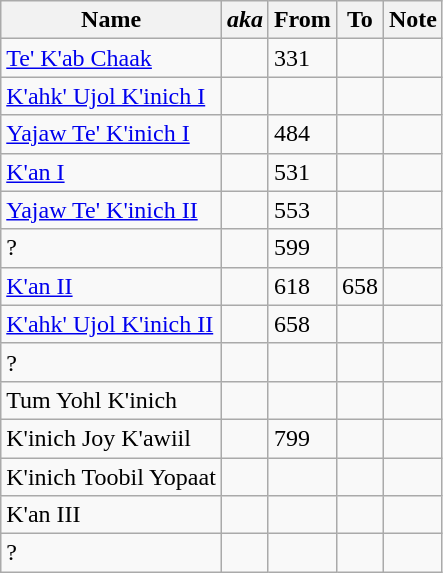<table class="wikitable static-row-numbers col3right col4right">
<tr>
<th>Name</th>
<th><em>aka</em></th>
<th>From</th>
<th>To</th>
<th>Note</th>
</tr>
<tr>
<td><a href='#'>Te' K'ab Chaak</a></td>
<td></td>
<td>331</td>
<td></td>
<td></td>
</tr>
<tr>
<td><a href='#'>K'ahk' Ujol K'inich I</a></td>
<td></td>
<td></td>
<td></td>
<td></td>
</tr>
<tr>
<td><a href='#'>Yajaw Te' K'inich I</a></td>
<td></td>
<td>484</td>
<td></td>
<td></td>
</tr>
<tr>
<td><a href='#'>K'an I</a></td>
<td></td>
<td>531</td>
<td></td>
<td></td>
</tr>
<tr>
<td><a href='#'>Yajaw Te' K'inich II</a></td>
<td></td>
<td>553</td>
<td></td>
<td></td>
</tr>
<tr>
<td>?</td>
<td></td>
<td>599</td>
<td></td>
<td></td>
</tr>
<tr>
<td><a href='#'>K'an II</a></td>
<td></td>
<td>618</td>
<td>658</td>
<td></td>
</tr>
<tr>
<td><a href='#'>K'ahk' Ujol K'inich II</a></td>
<td></td>
<td>658</td>
<td></td>
<td></td>
</tr>
<tr>
<td>?</td>
<td></td>
<td></td>
<td></td>
<td></td>
</tr>
<tr>
<td>Tum Yohl K'inich</td>
<td></td>
<td></td>
<td></td>
<td></td>
</tr>
<tr>
<td>K'inich Joy K'awiil</td>
<td></td>
<td>799</td>
<td></td>
<td></td>
</tr>
<tr>
<td>K'inich Toobil Yopaat</td>
<td></td>
<td></td>
<td></td>
<td></td>
</tr>
<tr>
<td>K'an III</td>
<td></td>
<td></td>
<td></td>
<td></td>
</tr>
<tr>
<td>?</td>
<td></td>
<td></td>
<td></td>
<td></td>
</tr>
</table>
